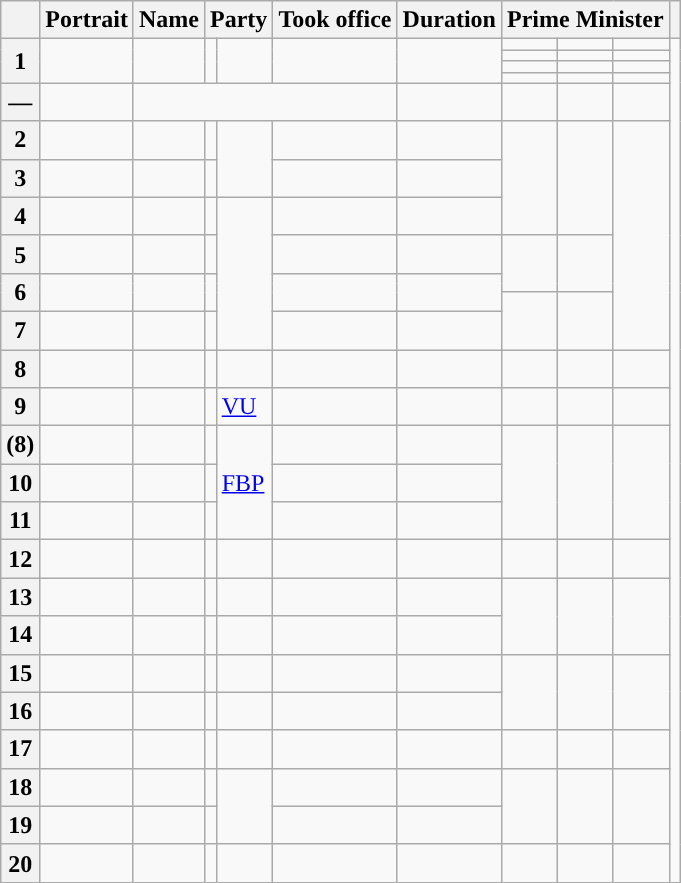<table class="wikitable">
<tr>
<th scope="col"></th>
<th scope="col">Portrait</th>
<th scope="col">Name<br></th>
<th colspan="2" scope="rowgroup">Party</th>
<th scope="col">Took office</th>
<th>Duration</th>
<th colspan="3" scope="rowgroup">Prime Minister</th>
<th></th>
</tr>
<tr>
<th rowspan="4" scope="row" style="background:">1</th>
<td rowspan="4"></td>
<td rowspan="4"></td>
<td rowspan="4"></td>
<td rowspan="4"></td>
<td rowspan="4"></td>
<td rowspan="4"></td>
<td></td>
<td></td>
<td></td>
<td rowspan="27"></td>
</tr>
<tr>
<td></td>
<td></td>
<td></td>
</tr>
<tr>
<td></td>
<td></td>
<td></td>
</tr>
<tr>
<td></td>
<td></td>
<td></td>
</tr>
<tr>
<th scope="row">—</th>
<td></td>
<td colspan="4"></td>
<td></td>
<td></td>
<td></td>
<td></td>
</tr>
<tr>
<th scope="row" style="background:">2</th>
<td></td>
<td></td>
<td></td>
<td rowspan="2"></td>
<td></td>
<td></td>
<td rowspan="3"></td>
<td rowspan="3"></td>
<td rowspan="8"></td>
</tr>
<tr>
<th scope="row" style="background:">3</th>
<td></td>
<td></td>
<td></td>
<td></td>
<td></td>
</tr>
<tr>
<th scope="row" style="background:">4</th>
<td></td>
<td></td>
<td></td>
<td rowspan="6"></td>
<td></td>
<td></td>
</tr>
<tr>
<th scope="row" style="background:">5</th>
<td></td>
<td></td>
<td></td>
<td></td>
<td></td>
<td rowspan="3"></td>
<td rowspan="3"></td>
</tr>
<tr>
<th rowspan="3" style="background:">6</th>
<td rowspan="3"></td>
<td rowspan="3"></td>
<td style="border-bottom-style:hidden;"></td>
<td rowspan="3"></td>
<td rowspan="3"></td>
</tr>
<tr>
<td rowspan="2"></td>
</tr>
<tr>
<td rowspan="2"></td>
<td rowspan="2"></td>
</tr>
<tr>
<th scope="row" style="background:">7</th>
<td></td>
<td></td>
<td></td>
<td></td>
<td></td>
</tr>
<tr>
<th scope="row" style="background:">8</th>
<td></td>
<td></td>
<td></td>
<td></td>
<td></td>
<td></td>
<td></td>
<td></td>
<td></td>
</tr>
<tr>
<th scope="row" style="background:">9</th>
<td></td>
<td></td>
<td></td>
<td><a href='#'>VU</a></td>
<td></td>
<td></td>
<td></td>
<td></td>
<td></td>
</tr>
<tr>
<th scope="row" style="background:">(8)</th>
<td></td>
<td></td>
<td></td>
<td rowspan="3"><a href='#'>FBP</a></td>
<td></td>
<td></td>
<td rowspan="3"></td>
<td rowspan="3"></td>
<td rowspan="3"></td>
</tr>
<tr>
<th scope="row" style="background:">10</th>
<td></td>
<td></td>
<td></td>
<td></td>
<td></td>
</tr>
<tr>
<th scope="row" style="background:">11</th>
<td></td>
<td></td>
<td></td>
<td></td>
<td></td>
</tr>
<tr>
<th scope="row" style="background:">12</th>
<td></td>
<td></td>
<td></td>
<td></td>
<td></td>
<td></td>
<td></td>
<td></td>
<td></td>
</tr>
<tr>
<th scope="row" style="background:">13</th>
<td></td>
<td></td>
<td></td>
<td></td>
<td></td>
<td></td>
<td rowspan="2"></td>
<td rowspan="2"></td>
<td rowspan="2"></td>
</tr>
<tr>
<th scope="row" style="background:">14</th>
<td></td>
<td></td>
<td></td>
<td></td>
<td></td>
<td></td>
</tr>
<tr>
<th scope="row" style="background:">15</th>
<td></td>
<td></td>
<td></td>
<td></td>
<td></td>
<td></td>
<td rowspan="2"></td>
<td rowspan="2"></td>
<td rowspan="2"></td>
</tr>
<tr>
<th scope="row" style="background:">16</th>
<td></td>
<td></td>
<td></td>
<td></td>
<td></td>
<td></td>
</tr>
<tr>
<th scope="row" style="background:">17</th>
<td></td>
<td></td>
<td></td>
<td></td>
<td></td>
<td></td>
<td></td>
<td></td>
<td></td>
</tr>
<tr>
<th scope="row" style="background:">18</th>
<td></td>
<td></td>
<td></td>
<td rowspan="2"></td>
<td></td>
<td></td>
<td rowspan="2"></td>
<td rowspan="2"></td>
<td rowspan="2"></td>
</tr>
<tr>
<th scope="row" style="background:">19</th>
<td></td>
<td></td>
<td></td>
<td></td>
<td></td>
</tr>
<tr>
<th scope="row" style="background:">20</th>
<td></td>
<td></td>
<td></td>
<td></td>
<td></td>
<td></td>
<td></td>
<td></td>
<td></td>
</tr>
</table>
